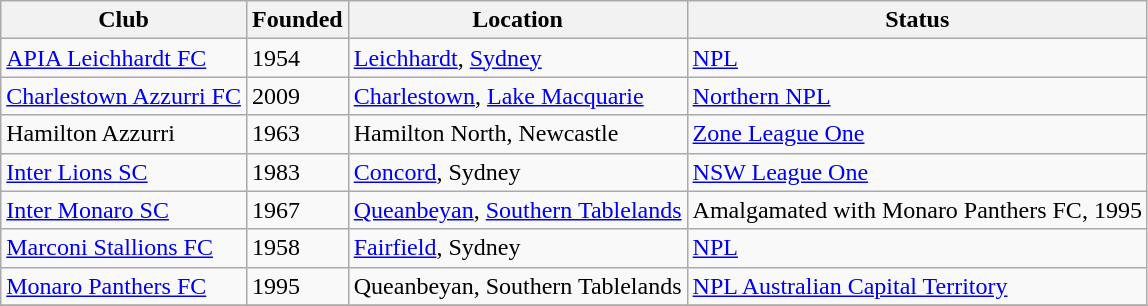<table class="wikitable sortable">
<tr>
<th>Club</th>
<th>Founded</th>
<th>Location</th>
<th>Status</th>
</tr>
<tr>
<td><a href='#'>APIA Leichhardt FC</a></td>
<td>1954</td>
<td><a href='#'>Leichhardt</a>, <a href='#'>Sydney</a></td>
<td><a href='#'>NPL</a></td>
</tr>
<tr>
<td><a href='#'>Charlestown Azzurri FC</a></td>
<td>2009</td>
<td><a href='#'>Charlestown</a>, <a href='#'>Lake Macquarie</a></td>
<td><a href='#'>Northern NPL</a></td>
</tr>
<tr>
<td>Hamilton Azzurri</td>
<td>1963</td>
<td>Hamilton North, Newcastle</td>
<td><a href='#'>Zone League One</a></td>
</tr>
<tr>
<td><a href='#'>Inter Lions SC</a></td>
<td>1983</td>
<td><a href='#'>Concord</a>, Sydney</td>
<td><a href='#'>NSW League One</a></td>
</tr>
<tr>
<td><a href='#'>Inter Monaro SC</a></td>
<td>1967</td>
<td><a href='#'>Queanbeyan</a>, <a href='#'>Southern Tablelands</a></td>
<td>Amalgamated with Monaro Panthers FC, 1995</td>
</tr>
<tr>
<td><a href='#'>Marconi Stallions FC</a></td>
<td>1958</td>
<td><a href='#'>Fairfield</a>, Sydney</td>
<td><a href='#'>NPL</a></td>
</tr>
<tr>
<td><a href='#'>Monaro Panthers FC</a></td>
<td>1995</td>
<td>Queanbeyan, Southern Tablelands</td>
<td><a href='#'>NPL Australian Capital Territory</a></td>
</tr>
<tr>
</tr>
</table>
